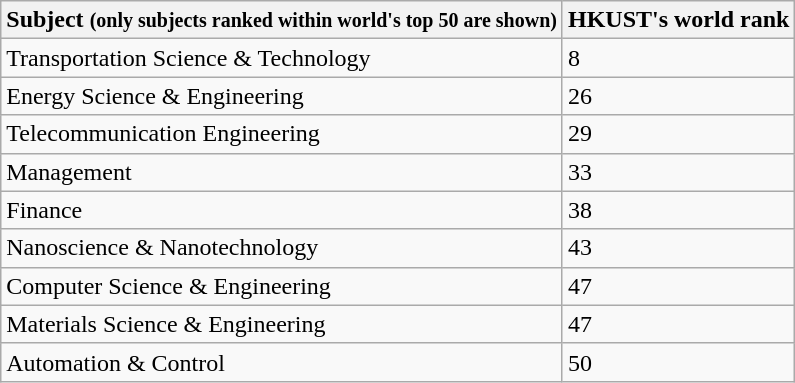<table class="wikitable sortable">
<tr>
<th>Subject <small>(only subjects ranked within world's top 50 are shown)</small></th>
<th>HKUST's world rank</th>
</tr>
<tr>
<td>Transportation Science & Technology</td>
<td>8</td>
</tr>
<tr>
<td>Energy Science & Engineering</td>
<td>26</td>
</tr>
<tr>
<td>Telecommunication Engineering</td>
<td>29</td>
</tr>
<tr>
<td>Management</td>
<td>33</td>
</tr>
<tr>
<td>Finance</td>
<td>38</td>
</tr>
<tr>
<td>Nanoscience & Nanotechnology</td>
<td>43</td>
</tr>
<tr>
<td>Computer Science & Engineering</td>
<td>47</td>
</tr>
<tr>
<td>Materials Science & Engineering</td>
<td>47</td>
</tr>
<tr>
<td>Automation & Control</td>
<td>50</td>
</tr>
</table>
